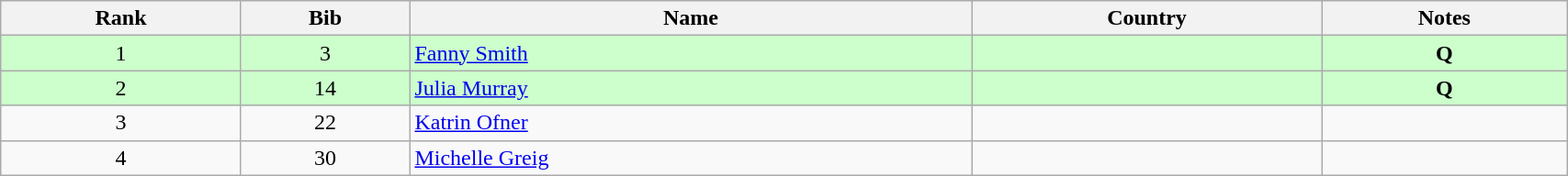<table class="wikitable" style="text-align:center;" width=90%>
<tr>
<th>Rank</th>
<th>Bib</th>
<th>Name</th>
<th>Country</th>
<th>Notes</th>
</tr>
<tr bgcolor="#ccffcc">
<td>1</td>
<td>3</td>
<td align=left><a href='#'>Fanny Smith</a></td>
<td align=left></td>
<td><strong>Q</strong></td>
</tr>
<tr bgcolor="#ccffcc">
<td>2</td>
<td>14</td>
<td align=left><a href='#'>Julia Murray</a></td>
<td align=left></td>
<td><strong>Q</strong></td>
</tr>
<tr>
<td>3</td>
<td>22</td>
<td align=left><a href='#'>Katrin Ofner</a></td>
<td align=left></td>
<td></td>
</tr>
<tr>
<td>4</td>
<td>30</td>
<td align=left><a href='#'>Michelle Greig</a></td>
<td align=left></td>
<td></td>
</tr>
</table>
